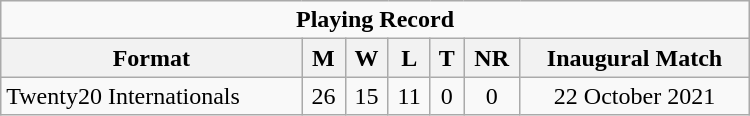<table class="wikitable" style="text-align: center; width: 500px;">
<tr>
<td colspan=7 align="center"><strong>Playing Record</strong></td>
</tr>
<tr>
<th>Format</th>
<th>M</th>
<th>W</th>
<th>L</th>
<th>T</th>
<th>NR</th>
<th>Inaugural Match</th>
</tr>
<tr>
<td align="left">Twenty20 Internationals</td>
<td>26</td>
<td>15</td>
<td>11</td>
<td>0</td>
<td>0</td>
<td>22 October 2021</td>
</tr>
</table>
